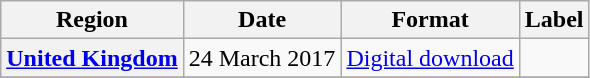<table class="wikitable sortable plainrowheaders" style="text-align:center">
<tr>
<th>Region</th>
<th>Date</th>
<th>Format</th>
<th>Label</th>
</tr>
<tr>
<th scope="row"><a href='#'>United Kingdom</a></th>
<td>24 March 2017</td>
<td><a href='#'>Digital download</a></td>
<td></td>
</tr>
<tr>
</tr>
</table>
